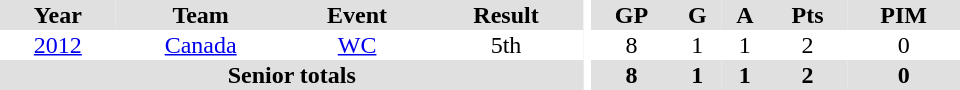<table border="0" cellpadding="1" cellspacing="0" ID="Table3" style="text-align:center; width:40em">
<tr ALIGN="center" bgcolor="#e0e0e0">
<th>Year</th>
<th>Team</th>
<th>Event</th>
<th>Result</th>
<th rowspan="99" bgcolor="#ffffff"></th>
<th>GP</th>
<th>G</th>
<th>A</th>
<th>Pts</th>
<th>PIM</th>
</tr>
<tr>
<td><a href='#'>2012</a></td>
<td><a href='#'>Canada</a></td>
<td><a href='#'>WC</a></td>
<td>5th</td>
<td>8</td>
<td>1</td>
<td>1</td>
<td>2</td>
<td>0</td>
</tr>
<tr bgcolor="#e0e0e0">
<th colspan="4">Senior totals</th>
<th>8</th>
<th>1</th>
<th>1</th>
<th>2</th>
<th>0</th>
</tr>
</table>
